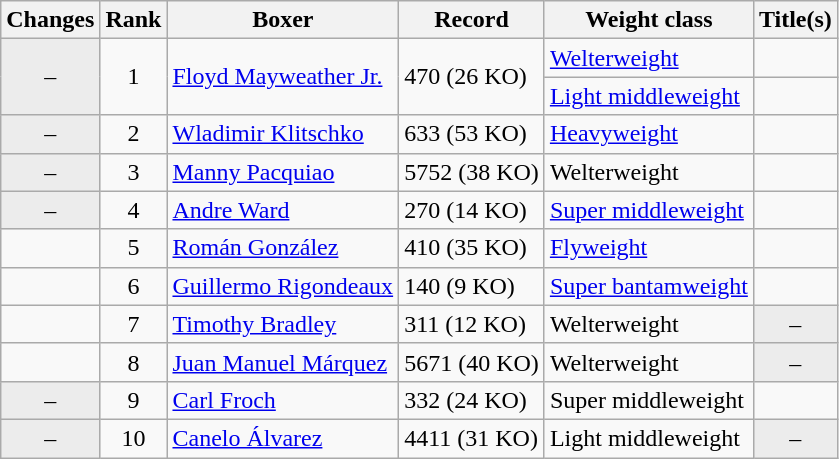<table class="wikitable ">
<tr>
<th>Changes</th>
<th>Rank</th>
<th>Boxer</th>
<th>Record</th>
<th>Weight class</th>
<th>Title(s)</th>
</tr>
<tr>
<td rowspan=2 align=center bgcolor=#ECECEC>–</td>
<td rowspan=2 align=center>1</td>
<td rowspan=2><a href='#'>Floyd Mayweather Jr.</a></td>
<td rowspan=2>470 (26 KO)</td>
<td><a href='#'>Welterweight</a></td>
<td></td>
</tr>
<tr>
<td><a href='#'>Light middleweight</a></td>
<td></td>
</tr>
<tr>
<td align=center bgcolor=#ECECEC>–</td>
<td align=center>2</td>
<td><a href='#'>Wladimir Klitschko</a></td>
<td>633 (53 KO)</td>
<td><a href='#'>Heavyweight</a></td>
<td></td>
</tr>
<tr>
<td align=center bgcolor=#ECECEC>–</td>
<td align=center>3</td>
<td><a href='#'>Manny Pacquiao</a></td>
<td>5752 (38 KO)</td>
<td>Welterweight</td>
<td></td>
</tr>
<tr>
<td align=center bgcolor=#ECECEC>–</td>
<td align=center>4</td>
<td><a href='#'>Andre Ward</a></td>
<td>270 (14 KO)</td>
<td><a href='#'>Super middleweight</a></td>
<td></td>
</tr>
<tr>
<td align=center></td>
<td align=center>5</td>
<td><a href='#'>Román González</a></td>
<td>410 (35 KO)</td>
<td><a href='#'>Flyweight</a></td>
<td></td>
</tr>
<tr>
<td align=center></td>
<td align=center>6</td>
<td><a href='#'>Guillermo Rigondeaux</a></td>
<td>140 (9 KO)</td>
<td><a href='#'>Super bantamweight</a></td>
<td></td>
</tr>
<tr>
<td align=center></td>
<td align=center>7</td>
<td><a href='#'>Timothy Bradley</a></td>
<td>311 (12 KO)</td>
<td>Welterweight</td>
<td align=center bgcolor=#ECECEC data-sort-value="Z">–</td>
</tr>
<tr>
<td align=center></td>
<td align=center>8</td>
<td><a href='#'>Juan Manuel Márquez</a></td>
<td>5671 (40 KO)</td>
<td>Welterweight</td>
<td align=center bgcolor=#ECECEC data-sort-value="Z">–</td>
</tr>
<tr>
<td align=center bgcolor=#ECECEC>–</td>
<td align=center>9</td>
<td><a href='#'>Carl Froch</a></td>
<td>332 (24 KO)</td>
<td>Super middleweight</td>
<td></td>
</tr>
<tr>
<td align=center bgcolor=#ECECEC>–</td>
<td align=center>10</td>
<td><a href='#'>Canelo Álvarez</a></td>
<td>4411 (31 KO)</td>
<td>Light middleweight</td>
<td align=center bgcolor=#ECECEC data-sort-value="Z">–</td>
</tr>
</table>
